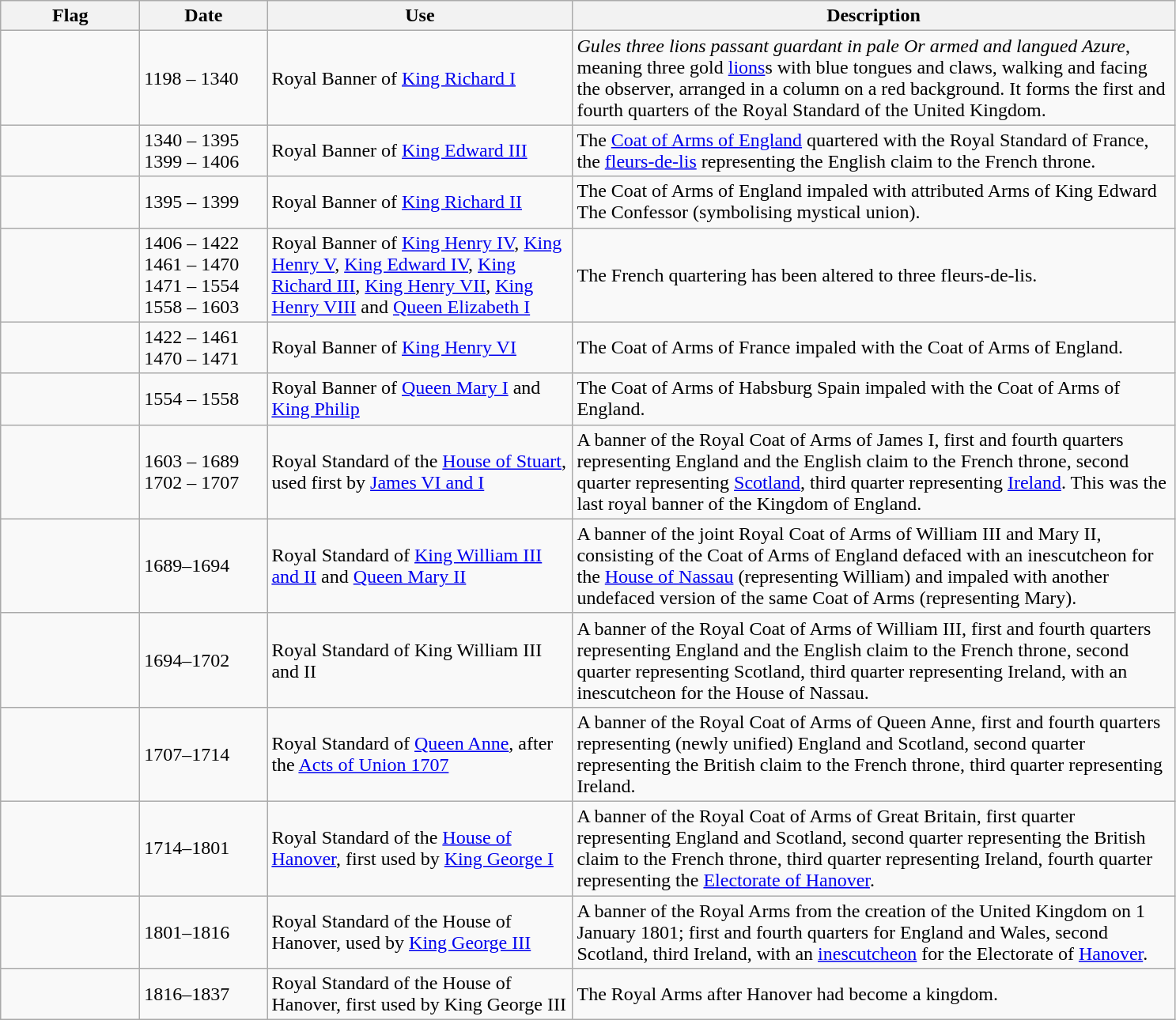<table class="wikitable">
<tr>
<th style="width:110px;">Flag</th>
<th style="width:100px;">Date</th>
<th style="width:250px;">Use</th>
<th style="width:500px;">Description</th>
</tr>
<tr>
<td></td>
<td>1198 – 1340</td>
<td>Royal Banner of <a href='#'>King Richard I</a></td>
<td><em>Gules three lions passant guardant in pale Or armed and langued Azure</em>, meaning three gold <a href='#'>lions</a>s with blue tongues and claws, walking and facing the observer, arranged in a column on a red background. It forms the first and fourth quarters of the Royal Standard of the United Kingdom.</td>
</tr>
<tr>
<td></td>
<td>1340 – 1395<br>1399 – 1406</td>
<td>Royal Banner of <a href='#'>King Edward III</a></td>
<td>The <a href='#'>Coat of Arms of England</a> quartered with the Royal Standard of France, the <a href='#'>fleurs-de-lis</a> representing the English claim to the French throne.</td>
</tr>
<tr>
<td></td>
<td>1395 – 1399</td>
<td>Royal Banner of <a href='#'>King Richard II</a></td>
<td>The Coat of Arms of England impaled with attributed Arms of King Edward The Confessor (symbolising mystical union).</td>
</tr>
<tr>
<td></td>
<td>1406 – 1422<br>1461 – 1470<br>1471 – 1554<br>1558 – 1603</td>
<td>Royal Banner of <a href='#'>King Henry IV</a>, <a href='#'>King Henry V</a>, <a href='#'>King Edward IV</a>, <a href='#'>King Richard III</a>, <a href='#'>King Henry VII</a>, <a href='#'>King Henry VIII</a> and <a href='#'>Queen Elizabeth I</a></td>
<td>The French quartering has been altered to three fleurs-de-lis.</td>
</tr>
<tr>
<td></td>
<td>1422 – 1461<br>1470 – 1471</td>
<td>Royal Banner of <a href='#'>King Henry VI</a></td>
<td>The Coat of Arms of France impaled with the Coat of Arms of England.</td>
</tr>
<tr>
<td></td>
<td>1554 – 1558</td>
<td>Royal Banner of <a href='#'>Queen Mary I</a> and <a href='#'>King Philip</a></td>
<td>The Coat of Arms of Habsburg Spain impaled with the Coat of Arms of England.</td>
</tr>
<tr>
<td></td>
<td>1603 – 1689<br>1702 – 1707</td>
<td>Royal Standard of the <a href='#'>House of Stuart</a>, used first by <a href='#'>James VI and I</a></td>
<td>A banner of the Royal Coat of Arms of James I, first and fourth quarters representing England and the English claim to the French throne, second quarter representing <a href='#'>Scotland</a>, third quarter representing <a href='#'>Ireland</a>. This was the last royal banner of the Kingdom of England.</td>
</tr>
<tr>
<td></td>
<td>1689–1694</td>
<td>Royal Standard of <a href='#'>King William III and II</a> and <a href='#'>Queen Mary II</a></td>
<td>A banner of the joint Royal Coat of Arms of William III and Mary II, consisting of the Coat of Arms of England defaced with an inescutcheon for the <a href='#'>House of Nassau</a> (representing William) and impaled with another undefaced version of the same Coat of Arms (representing Mary).</td>
</tr>
<tr>
<td></td>
<td>1694–1702</td>
<td>Royal Standard of King William III and II</td>
<td>A banner of the Royal Coat of Arms of William III, first and fourth quarters representing England and the English claim to the French throne, second quarter representing Scotland, third quarter representing Ireland, with an inescutcheon for the House of Nassau.</td>
</tr>
<tr>
<td></td>
<td>1707–1714</td>
<td>Royal Standard of <a href='#'>Queen Anne</a>, after the <a href='#'>Acts of Union 1707</a></td>
<td>A banner of the Royal Coat of Arms of Queen Anne, first and fourth quarters representing (newly unified) England and Scotland, second quarter representing the British claim to the French throne, third quarter representing Ireland.</td>
</tr>
<tr>
<td></td>
<td>1714–1801</td>
<td>Royal Standard of the <a href='#'>House of Hanover</a>, first used by <a href='#'>King George I</a></td>
<td>A banner of the Royal Coat of Arms of Great Britain, first quarter representing England and Scotland, second quarter representing the British claim to the French throne, third quarter representing Ireland, fourth quarter representing the <a href='#'>Electorate of Hanover</a>.</td>
</tr>
<tr>
<td></td>
<td>1801–1816</td>
<td>Royal Standard of the House of Hanover, used by <a href='#'>King George III</a></td>
<td>A banner of the Royal Arms from the creation of the United Kingdom on 1 January 1801; first and fourth quarters for England and Wales, second Scotland, third Ireland, with an <a href='#'>inescutcheon</a> for the Electorate of <a href='#'>Hanover</a>.</td>
</tr>
<tr>
<td></td>
<td>1816–1837</td>
<td>Royal Standard of the House of Hanover, first used by King George III</td>
<td>The Royal Arms after Hanover had become a kingdom.</td>
</tr>
</table>
